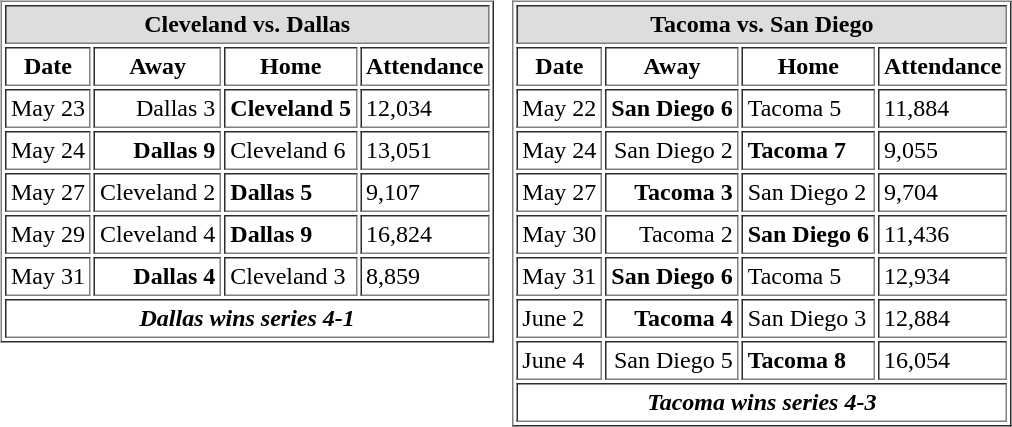<table cellspacing="10">
<tr>
<td valign="top"><br><table cellpadding="3" border="1">
<tr>
<th bgcolor="#DDDDDD" align="center" colspan="4">Cleveland vs. Dallas</th>
</tr>
<tr>
<th>Date</th>
<th>Away</th>
<th>Home</th>
<th>Attendance</th>
</tr>
<tr>
<td>May 23</td>
<td align="right">Dallas 3</td>
<td><strong>Cleveland 5</strong></td>
<td>12,034</td>
</tr>
<tr>
<td>May 24</td>
<td align="right"><strong>Dallas 9</strong></td>
<td>Cleveland 6</td>
<td>13,051</td>
</tr>
<tr>
<td>May 27</td>
<td align="right">Cleveland 2</td>
<td><strong>Dallas 5</strong></td>
<td>9,107</td>
</tr>
<tr>
<td>May 29</td>
<td align="right">Cleveland 4</td>
<td><strong>Dallas 9</strong></td>
<td>16,824</td>
</tr>
<tr>
<td>May 31</td>
<td align="right"><strong>Dallas 4</strong></td>
<td>Cleveland 3</td>
<td>8,859</td>
</tr>
<tr>
<td align="center" colspan="4"><strong><em>Dallas wins series 4-1</em></strong></td>
</tr>
</table>
</td>
<td valign="top"><br><table cellpadding="3" border="1">
<tr>
<th bgcolor="#DDDDDD" align="center" colspan="4">Tacoma vs. San Diego</th>
</tr>
<tr>
<th>Date</th>
<th>Away</th>
<th>Home</th>
<th>Attendance</th>
</tr>
<tr>
<td>May 22</td>
<td align="right"><strong>San Diego 6</strong></td>
<td>Tacoma 5</td>
<td>11,884</td>
</tr>
<tr>
<td>May 24</td>
<td align="right">San Diego 2</td>
<td><strong>Tacoma 7</strong></td>
<td>9,055</td>
</tr>
<tr>
<td>May 27</td>
<td align="right"><strong>Tacoma 3</strong></td>
<td>San Diego 2</td>
<td>9,704</td>
</tr>
<tr>
<td>May 30</td>
<td align="right">Tacoma 2</td>
<td><strong>San Diego 6</strong></td>
<td>11,436</td>
</tr>
<tr>
<td>May 31</td>
<td align="right"><strong>San Diego 6</strong></td>
<td>Tacoma 5</td>
<td>12,934</td>
</tr>
<tr>
<td>June 2</td>
<td align="right"><strong>Tacoma 4</strong></td>
<td>San Diego 3</td>
<td>12,884</td>
</tr>
<tr>
<td>June 4</td>
<td align="right">San Diego 5</td>
<td><strong>Tacoma 8</strong></td>
<td>16,054</td>
</tr>
<tr>
<td align="center" colspan="4"><strong><em>Tacoma wins series 4-3</em></strong></td>
</tr>
</table>
</td>
</tr>
</table>
